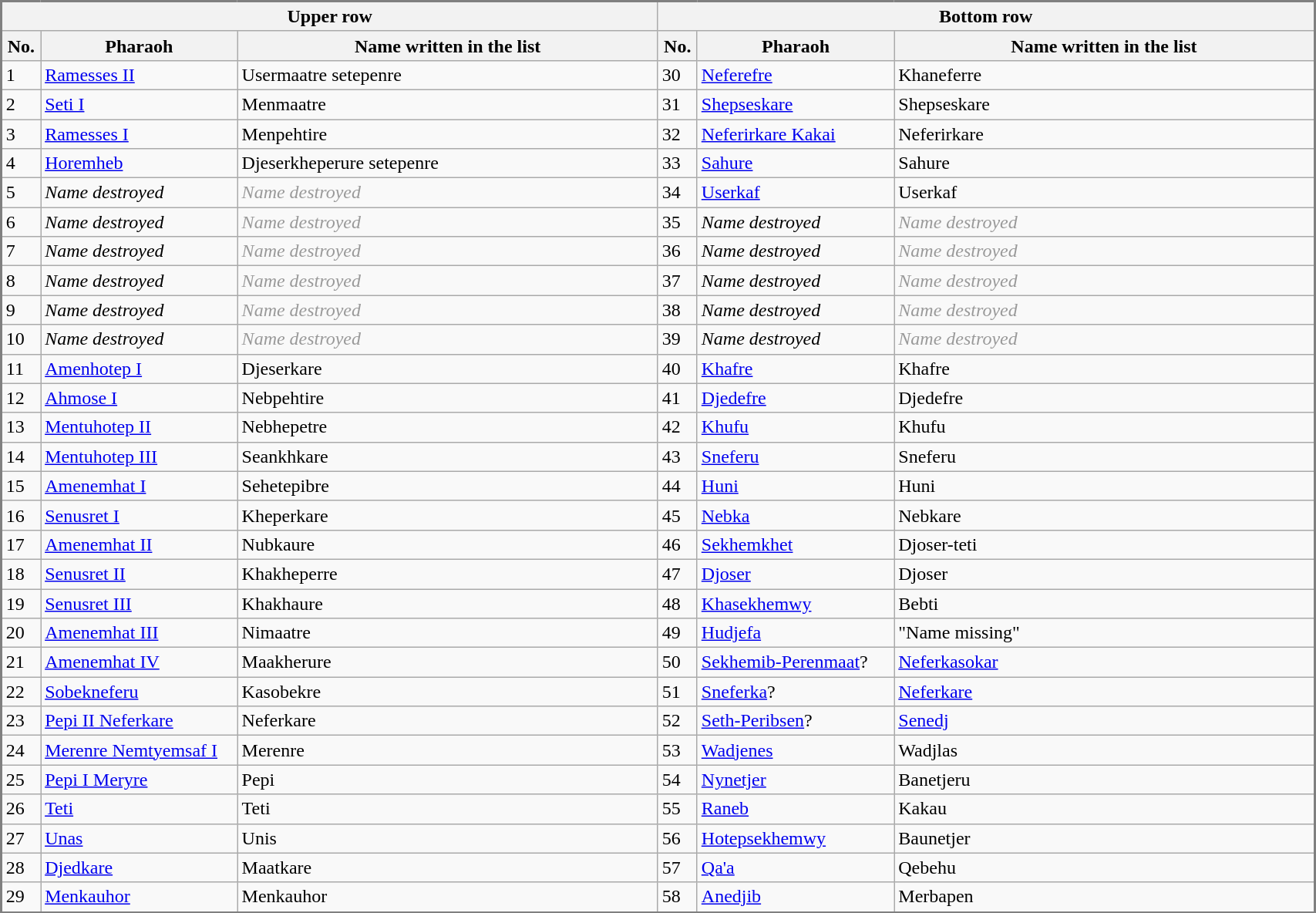<table class="wikitable sortable" style="width: 90%; border: 2px solid gray;">
<tr>
<th colspan="3">Upper row</th>
<th colspan="3">Bottom row</th>
</tr>
<tr>
<th width="3%">No.</th>
<th width="15%">Pharaoh</th>
<th width="32%">Name written in the list</th>
<th width="3%">No.</th>
<th width="15%">Pharaoh</th>
<th width="32%">Name written in the list</th>
</tr>
<tr>
<td>1</td>
<td><a href='#'>Ramesses II</a></td>
<td>Usermaatre setepenre</td>
<td>30</td>
<td><a href='#'>Neferefre</a></td>
<td>Khaneferre</td>
</tr>
<tr>
<td>2</td>
<td><a href='#'>Seti I</a></td>
<td>Menmaatre</td>
<td>31</td>
<td><a href='#'>Shepseskare</a></td>
<td>Shepseskare</td>
</tr>
<tr>
<td>3</td>
<td><a href='#'>Ramesses I</a></td>
<td>Menpehtire</td>
<td>32</td>
<td><a href='#'>Neferirkare Kakai</a></td>
<td>Neferirkare</td>
</tr>
<tr>
<td>4</td>
<td><a href='#'>Horemheb</a></td>
<td>Djeserkheperure setepenre</td>
<td>33</td>
<td><a href='#'>Sahure</a></td>
<td>Sahure</td>
</tr>
<tr>
<td>5</td>
<td><em>Name destroyed</em></td>
<td style="color:#999"><em>Name destroyed</em></td>
<td>34</td>
<td><a href='#'>Userkaf</a></td>
<td>Userkaf</td>
</tr>
<tr>
<td>6</td>
<td><em>Name destroyed</em></td>
<td style="color:#999"><em>Name destroyed</em></td>
<td>35</td>
<td><em>Name destroyed</em></td>
<td style="color:#999"><em>Name destroyed</em></td>
</tr>
<tr>
<td>7</td>
<td><em>Name destroyed</em></td>
<td style="color:#999"><em>Name destroyed</em></td>
<td>36</td>
<td><em>Name destroyed</em></td>
<td style="color:#999"><em>Name destroyed</em></td>
</tr>
<tr>
<td>8</td>
<td><em>Name destroyed</em></td>
<td style="color:#999"><em>Name destroyed</em></td>
<td>37</td>
<td><em>Name destroyed</em></td>
<td style="color:#999"><em>Name destroyed</em></td>
</tr>
<tr>
<td>9</td>
<td><em>Name destroyed</em></td>
<td style="color:#999"><em>Name destroyed</em></td>
<td>38</td>
<td><em>Name destroyed</em></td>
<td style="color:#999"><em>Name destroyed</em></td>
</tr>
<tr>
<td>10</td>
<td><em>Name destroyed</em></td>
<td style="color:#999"><em>Name destroyed</em></td>
<td>39</td>
<td><em>Name destroyed</em></td>
<td style="color:#999"><em>Name destroyed</em></td>
</tr>
<tr>
<td>11</td>
<td><a href='#'>Amenhotep I</a></td>
<td>Djeserkare</td>
<td>40</td>
<td><a href='#'>Khafre</a></td>
<td>Khafre</td>
</tr>
<tr>
<td>12</td>
<td><a href='#'>Ahmose I</a></td>
<td>Nebpehtire</td>
<td>41</td>
<td><a href='#'>Djedefre</a></td>
<td>Djedefre</td>
</tr>
<tr>
<td>13</td>
<td><a href='#'>Mentuhotep II</a></td>
<td>Nebhepetre</td>
<td>42</td>
<td><a href='#'>Khufu</a></td>
<td>Khufu</td>
</tr>
<tr>
<td>14</td>
<td><a href='#'>Mentuhotep III</a></td>
<td>Seankhkare</td>
<td>43</td>
<td><a href='#'>Sneferu</a></td>
<td>Sneferu</td>
</tr>
<tr>
<td>15</td>
<td><a href='#'>Amenemhat I</a></td>
<td>Sehetepibre</td>
<td>44</td>
<td><a href='#'>Huni</a></td>
<td>Huni</td>
</tr>
<tr>
<td>16</td>
<td><a href='#'>Senusret I</a></td>
<td>Kheperkare</td>
<td>45</td>
<td><a href='#'>Nebka</a></td>
<td>Nebkare</td>
</tr>
<tr>
<td>17</td>
<td><a href='#'>Amenemhat II</a></td>
<td>Nubkaure</td>
<td>46</td>
<td><a href='#'>Sekhemkhet</a></td>
<td>Djoser-teti</td>
</tr>
<tr>
<td>18</td>
<td><a href='#'>Senusret II</a></td>
<td>Khakheperre</td>
<td>47</td>
<td><a href='#'>Djoser</a></td>
<td>Djoser</td>
</tr>
<tr>
<td>19</td>
<td><a href='#'>Senusret III</a></td>
<td>Khakhaure</td>
<td>48</td>
<td><a href='#'>Khasekhemwy</a></td>
<td>Bebti</td>
</tr>
<tr>
<td>20</td>
<td><a href='#'>Amenemhat III</a></td>
<td>Nimaatre</td>
<td>49</td>
<td><a href='#'>Hudjefa</a></td>
<td>"Name missing"</td>
</tr>
<tr>
<td>21</td>
<td><a href='#'>Amenemhat IV</a></td>
<td>Maakherure</td>
<td>50</td>
<td><a href='#'>Sekhemib-Perenmaat</a>?</td>
<td><a href='#'>Neferkasokar</a></td>
</tr>
<tr>
<td>22</td>
<td><a href='#'>Sobekneferu</a></td>
<td>Kasobekre</td>
<td>51</td>
<td><a href='#'>Sneferka</a>?</td>
<td><a href='#'>Neferkare</a></td>
</tr>
<tr>
<td>23</td>
<td><a href='#'>Pepi II Neferkare</a></td>
<td>Neferkare</td>
<td>52</td>
<td><a href='#'>Seth-Peribsen</a>?</td>
<td><a href='#'>Senedj</a></td>
</tr>
<tr>
<td>24</td>
<td><a href='#'>Merenre Nemtyemsaf I</a></td>
<td>Merenre</td>
<td>53</td>
<td><a href='#'>Wadjenes</a></td>
<td>Wadjlas</td>
</tr>
<tr>
<td>25</td>
<td><a href='#'>Pepi I Meryre</a></td>
<td>Pepi</td>
<td>54</td>
<td><a href='#'>Nynetjer</a></td>
<td>Banetjeru</td>
</tr>
<tr>
<td>26</td>
<td><a href='#'>Teti</a></td>
<td>Teti</td>
<td>55</td>
<td><a href='#'>Raneb</a></td>
<td>Kakau</td>
</tr>
<tr>
<td>27</td>
<td><a href='#'>Unas</a></td>
<td>Unis</td>
<td>56</td>
<td><a href='#'>Hotepsekhemwy</a></td>
<td>Baunetjer</td>
</tr>
<tr>
<td>28</td>
<td><a href='#'>Djedkare</a></td>
<td>Maatkare</td>
<td>57</td>
<td><a href='#'>Qa'a</a></td>
<td>Qebehu</td>
</tr>
<tr>
<td>29</td>
<td><a href='#'>Menkauhor</a></td>
<td>Menkauhor</td>
<td>58</td>
<td><a href='#'>Anedjib</a></td>
<td>Merbapen</td>
</tr>
</table>
